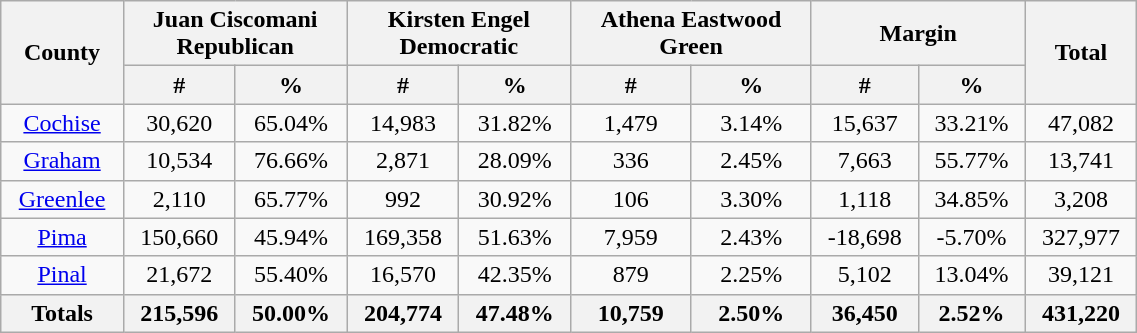<table class="wikitable sortable" width="60%">
<tr>
<th rowspan="2">County</th>
<th colspan="2">Juan Ciscomani<br>Republican</th>
<th colspan="2">Kirsten Engel<br>Democratic</th>
<th colspan="2">Athena Eastwood<br>Green</th>
<th colspan="2">Margin</th>
<th rowspan="2">Total</th>
</tr>
<tr>
<th data-sort-type="number" style="text-align:center;">#</th>
<th data-sort-type="number" style="text-align:center;">%</th>
<th data-sort-type="number" style="text-align:center;">#</th>
<th data-sort-type="number" style="text-align:center;">%</th>
<th data-sort-type="number" style="text-align:center;">#</th>
<th data-sort-type="number" style="text-align:center;">%</th>
<th data-sort-type="number" style="text-align:center;">#</th>
<th data-sort-type="number" style="text-align:center;">%</th>
</tr>
<tr style="text-align:center;">
<td><a href='#'>Cochise</a></td>
<td>30,620</td>
<td>65.04%</td>
<td>14,983</td>
<td>31.82%</td>
<td>1,479</td>
<td>3.14%</td>
<td>15,637</td>
<td>33.21%</td>
<td>47,082</td>
</tr>
<tr style="text-align:center;">
<td><a href='#'>Graham</a></td>
<td>10,534</td>
<td>76.66%</td>
<td>2,871</td>
<td>28.09%</td>
<td>336</td>
<td>2.45%</td>
<td>7,663</td>
<td>55.77%</td>
<td>13,741</td>
</tr>
<tr style="text-align:center;">
<td><a href='#'>Greenlee</a></td>
<td>2,110</td>
<td>65.77%</td>
<td>992</td>
<td>30.92%</td>
<td>106</td>
<td>3.30%</td>
<td>1,118</td>
<td>34.85%</td>
<td>3,208</td>
</tr>
<tr style="text-align:center;">
<td><a href='#'>Pima</a></td>
<td>150,660</td>
<td>45.94%</td>
<td>169,358</td>
<td>51.63%</td>
<td>7,959</td>
<td>2.43%</td>
<td>-18,698</td>
<td>-5.70%</td>
<td>327,977</td>
</tr>
<tr style="text-align:center;">
<td><a href='#'>Pinal</a></td>
<td>21,672</td>
<td>55.40%</td>
<td>16,570</td>
<td>42.35%</td>
<td>879</td>
<td>2.25%</td>
<td>5,102</td>
<td>13.04%</td>
<td>39,121</td>
</tr>
<tr>
<th>Totals</th>
<th>215,596</th>
<th>50.00%</th>
<th>204,774</th>
<th>47.48%</th>
<th>10,759</th>
<th>2.50%</th>
<th>36,450</th>
<th>2.52%</th>
<th>431,220</th>
</tr>
</table>
